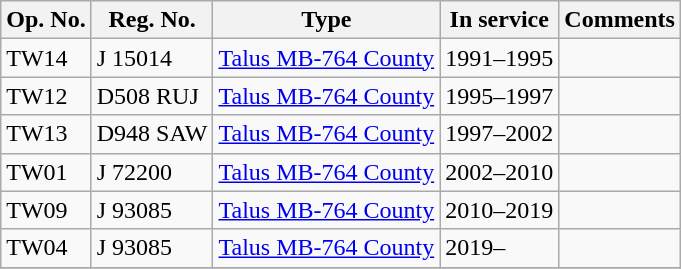<table class="wikitable">
<tr>
<th>Op. No.</th>
<th>Reg. No.</th>
<th>Type</th>
<th>In service</th>
<th>Comments</th>
</tr>
<tr>
<td>TW14</td>
<td>J 15014</td>
<td><a href='#'>Talus MB-764 County</a></td>
<td>1991–1995</td>
<td></td>
</tr>
<tr>
<td>TW12</td>
<td>D508 RUJ</td>
<td><a href='#'>Talus MB-764 County</a></td>
<td>1995–1997</td>
<td></td>
</tr>
<tr>
<td>TW13</td>
<td>D948 SAW</td>
<td><a href='#'>Talus MB-764 County</a></td>
<td>1997–2002</td>
<td></td>
</tr>
<tr>
<td>TW01</td>
<td>J 72200</td>
<td><a href='#'>Talus MB-764 County</a></td>
<td>2002–2010</td>
<td></td>
</tr>
<tr>
<td>TW09</td>
<td>J 93085</td>
<td><a href='#'>Talus MB-764 County</a></td>
<td>2010–2019</td>
<td></td>
</tr>
<tr>
<td>TW04</td>
<td>J 93085</td>
<td><a href='#'>Talus MB-764 County</a></td>
<td>2019–</td>
<td></td>
</tr>
<tr>
</tr>
</table>
